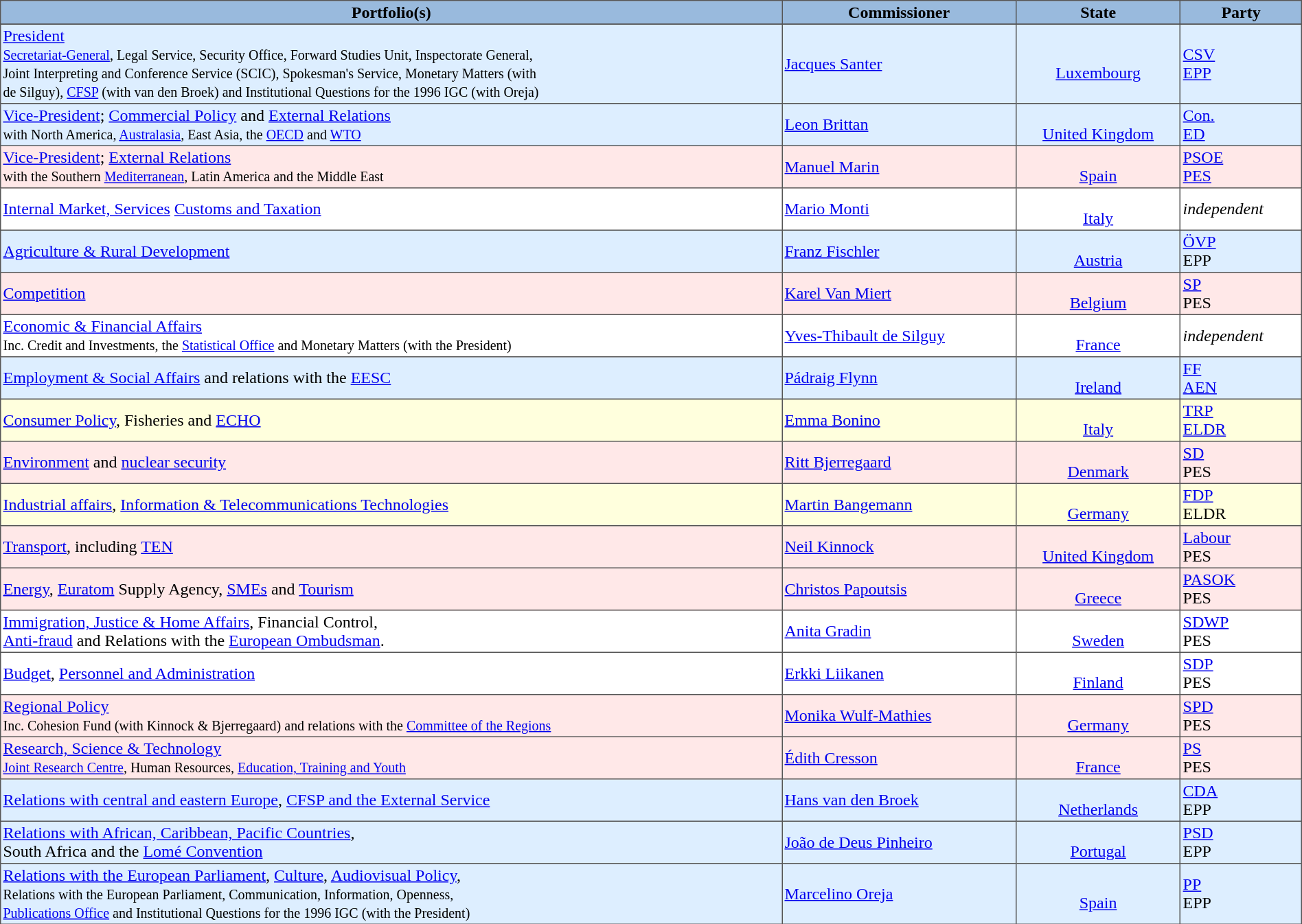<table cellpadding=2 cellspacing=0 border=1 width=100% style="border-collapse:collapse; border:#555;" class="sortable">
<tr>
<th bgcolor="#99BADD">Portfolio(s)</th>
<th bgcolor="#99BADD">Commissioner</th>
<th bgcolor="#99BADD">State</th>
<th bgcolor="#99BADD">Party</th>
</tr>
<tr>
</tr>
<tr --- bgcolor=#DDEEFF>
<td><a href='#'>President</a><br><small><a href='#'>Secretariat-General</a>, Legal Service, Security Office, Forward Studies Unit, Inspectorate General,<br> Joint Interpreting and Conference Service (SCIC), Spokesman's Service, Monetary Matters (with<br>de Silguy), <a href='#'>CFSP</a> (with van den Broek) and Institutional Questions for the 1996 IGC (with Oreja)</small></td>
<td><a href='#'>Jacques Santer</a></td>
<td style="text-align:center;"><br><a href='#'>Luxembourg</a></td>
<td><a href='#'>CSV</a><br><a href='#'>EPP</a></td>
</tr>
<tr --- bgcolor=#DDEEFF>
<td><a href='#'>Vice-President</a>; <a href='#'>Commercial Policy</a> and <a href='#'>External Relations</a><br><small>with North America, <a href='#'>Australasia</a>, East Asia, the <a href='#'>OECD</a> and <a href='#'>WTO</a></small></td>
<td><a href='#'>Leon Brittan</a></td>
<td style="text-align:center;"><br><a href='#'>United Kingdom</a></td>
<td><a href='#'>Con.</a><br><a href='#'>ED</a></td>
</tr>
<tr --- bgcolor=#FFE8E8>
<td><a href='#'>Vice-President</a>; <a href='#'>External Relations</a><br><small>with the Southern <a href='#'>Mediterranean</a>, Latin America and the Middle East</small></td>
<td><a href='#'>Manuel Marin</a></td>
<td style="text-align:center;"><br><a href='#'>Spain</a></td>
<td><a href='#'>PSOE</a><br><a href='#'>PES</a></td>
</tr>
<tr --- bgcolor=>
<td><a href='#'>Internal Market, Services</a> <a href='#'>Customs and Taxation</a></td>
<td><a href='#'>Mario Monti</a></td>
<td style="text-align:center;"><br><a href='#'>Italy</a></td>
<td><em>independent</em></td>
</tr>
<tr --- bgcolor=#DDEEFF>
<td><a href='#'>Agriculture & Rural Development</a></td>
<td><a href='#'>Franz Fischler</a></td>
<td style="text-align:center;"><br><a href='#'>Austria</a></td>
<td><a href='#'>ÖVP</a><br>EPP</td>
</tr>
<tr --- bgcolor=#FFE8E8>
<td><a href='#'>Competition</a></td>
<td><a href='#'>Karel Van Miert</a></td>
<td style="text-align:center;"><br><a href='#'>Belgium</a></td>
<td><a href='#'>SP</a><br>PES</td>
</tr>
<tr --- bgcolor=>
<td><a href='#'>Economic & Financial Affairs</a><br><small>Inc. Credit and Investments, the <a href='#'>Statistical Office</a> and Monetary Matters (with the President)</small></td>
<td><a href='#'>Yves-Thibault de Silguy</a></td>
<td style="text-align:center;"><br><a href='#'>France</a></td>
<td><em>independent</em></td>
</tr>
<tr --- bgcolor=#DDEEFF>
<td><a href='#'>Employment & Social Affairs</a> and relations with the <a href='#'>EESC</a></td>
<td><a href='#'>Pádraig Flynn</a></td>
<td style="text-align:center;"><br><a href='#'>Ireland</a></td>
<td><a href='#'>FF</a><br><a href='#'>AEN</a></td>
</tr>
<tr --- bgcolor=#FFFFDD>
<td><a href='#'>Consumer Policy</a>, Fisheries and <a href='#'>ECHO</a></td>
<td><a href='#'>Emma Bonino</a></td>
<td style="text-align:center;"><br><a href='#'>Italy</a></td>
<td><a href='#'>TRP</a><br><a href='#'>ELDR</a></td>
</tr>
<tr --- bgcolor=#FFE8E8>
<td><a href='#'>Environment</a> and <a href='#'>nuclear security</a></td>
<td><a href='#'>Ritt Bjerregaard</a></td>
<td style="text-align:center;"><br><a href='#'>Denmark</a></td>
<td><a href='#'>SD</a><br>PES</td>
</tr>
<tr --- bgcolor=#FFFFDD>
<td><a href='#'>Industrial affairs</a>, <a href='#'>Information & Telecommunications Technologies</a></td>
<td><a href='#'>Martin Bangemann</a></td>
<td style="text-align:center;"><br><a href='#'>Germany</a></td>
<td><a href='#'>FDP</a><br>ELDR</td>
</tr>
<tr --- bgcolor=#FFE8E8>
<td><a href='#'>Transport</a>, including <a href='#'>TEN</a></td>
<td><a href='#'>Neil Kinnock</a></td>
<td style="text-align:center;"><br><a href='#'>United Kingdom</a></td>
<td><a href='#'>Labour</a><br>PES</td>
</tr>
<tr --- bgcolor=#FFE8E8>
<td><a href='#'>Energy</a>, <a href='#'>Euratom</a> Supply Agency, <a href='#'>SMEs</a> and <a href='#'>Tourism</a></td>
<td><a href='#'>Christos Papoutsis</a></td>
<td style="text-align:center;"><br><a href='#'>Greece</a></td>
<td><a href='#'>PASOK</a><br>PES</td>
</tr>
<tr ---bgcolor=#FFE8E8>
<td><a href='#'>Immigration, Justice & Home Affairs</a>, Financial Control,<br><a href='#'>Anti-fraud</a> and Relations with the <a href='#'>European Ombudsman</a>.</td>
<td><a href='#'>Anita Gradin</a></td>
<td style="text-align:center;"><br><a href='#'>Sweden</a></td>
<td><a href='#'>SDWP</a><br>PES</td>
</tr>
<tr ---bgcolor=#FFE8E8>
<td><a href='#'>Budget</a>, <a href='#'>Personnel and Administration</a></td>
<td><a href='#'>Erkki Liikanen</a></td>
<td style="text-align:center;"><br><a href='#'>Finland</a></td>
<td><a href='#'>SDP</a><br>PES</td>
</tr>
<tr --- bgcolor=#FFE8E8>
<td><a href='#'>Regional Policy</a><br><small>Inc. Cohesion Fund (with Kinnock & Bjerregaard) and relations with the <a href='#'>Committee of the Regions</a></small></td>
<td><a href='#'>Monika Wulf-Mathies</a></td>
<td style="text-align:center;"><br><a href='#'>Germany</a></td>
<td><a href='#'>SPD</a><br>PES</td>
</tr>
<tr --- bgcolor=#FFE8E8>
<td><a href='#'>Research, Science & Technology</a><br><small><a href='#'>Joint Research Centre</a>, Human Resources, <a href='#'>Education, Training and Youth</a></small></td>
<td><a href='#'>Édith Cresson</a></td>
<td style="text-align:center;"><br><a href='#'>France</a></td>
<td><a href='#'>PS</a><br>PES</td>
</tr>
<tr --- bgcolor=#DDEEFF>
<td><a href='#'>Relations with central and eastern Europe</a>, <a href='#'>CFSP and the External Service</a></td>
<td><a href='#'>Hans van den Broek</a></td>
<td style="text-align:center;"><br><a href='#'>Netherlands</a></td>
<td><a href='#'>CDA</a><br>EPP</td>
</tr>
<tr --- bgcolor=#DDEEFF>
<td><a href='#'>Relations with African, Caribbean, Pacific Countries</a>,<br>South Africa and the <a href='#'>Lomé Convention</a></td>
<td><a href='#'>João de Deus Pinheiro</a></td>
<td style="text-align:center;"><br><a href='#'>Portugal</a></td>
<td><a href='#'>PSD</a><br>EPP</td>
</tr>
<tr --- bgcolor=#DDEEFF>
<td><a href='#'>Relations with the European Parliament</a>, <a href='#'>Culture</a>, <a href='#'>Audiovisual Policy</a>,<br><small>Relations with the European Parliament, Communication, Information, Openness,<br><a href='#'>Publications Office</a> and Institutional Questions for the 1996 IGC (with the President)</small></td>
<td><a href='#'>Marcelino Oreja</a></td>
<td style="text-align:center;"><br><a href='#'>Spain</a></td>
<td><a href='#'>PP</a><br>EPP</td>
</tr>
<tr>
</tr>
</table>
